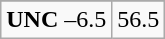<table class="wikitable">
<tr align="center">
</tr>
<tr align="center">
<td><strong>UNC</strong> –6.5</td>
<td>56.5</td>
</tr>
</table>
